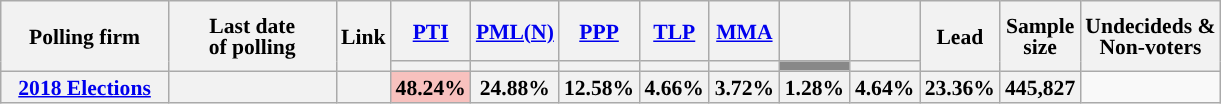<table class="wikitable sortable" style="text-align:center;font-size:90%;line-height:14px">
<tr style="height:40px;">
<th rowspan="2" style="width:105px;">Polling firm</th>
<th rowspan="2" style="width:105px;">Last date<br>of polling</th>
<th rowspan="2">Link</th>
<th class="unsortable" style="width:40px;"><a href='#'>PTI</a></th>
<th class="unsortable" style="width:40px;"><a href='#'>PML(N)</a></th>
<th class="unsortable" style="width:40px;"><a href='#'>PPP</a></th>
<th class="unsortable" style="width:40px;"><a href='#'>TLP</a></th>
<th class="unsortable" style="width:40px;"><a href='#'>MMA</a></th>
<th class="unsortable" style="width:40px;"><a href='#'></a></th>
<th class="unsortable" style="width:40px;"><a href='#'></a></th>
<th rowspan="2">Lead</th>
<th rowspan="2">Sample<br>size</th>
<th rowspan="2">Undecideds &<br>Non-voters</th>
</tr>
<tr>
<th style="background:"></th>
<th style="background:"></th>
<th style="background:"></th>
<th style="background:"></th>
<th style="background:"></th>
<th style="background:#888888;" data-sort-type="number"></th>
<th style="background:"></th>
</tr>
<tr>
<th><a href='#'>2018 Elections</a></th>
<th></th>
<th></th>
<th style="background:rgb(248, 193, 190)">48.24%</th>
<th>24.88%</th>
<th>12.58%</th>
<th>4.66%</th>
<th>3.72%</th>
<th>1.28%</th>
<th>4.64%</th>
<th style="background:"><span>23.36%</span></th>
<th>445,827</th>
</tr>
</table>
